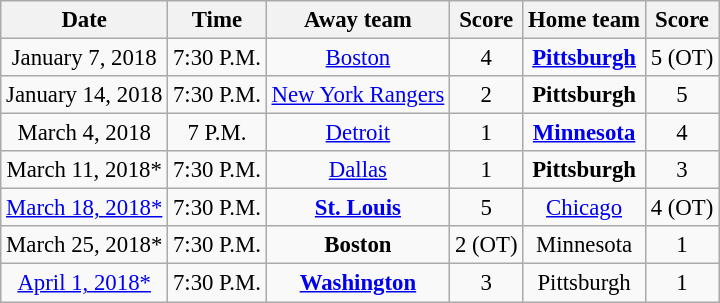<table class="wikitable sortable" style="font-size: 95%;text-align: center;">
<tr>
<th>Date</th>
<th>Time</th>
<th>Away team</th>
<th>Score</th>
<th>Home team</th>
<th>Score</th>
</tr>
<tr>
<td>January 7, 2018</td>
<td>7:30 P.M.</td>
<td><a href='#'>Boston</a></td>
<td>4</td>
<td><strong><a href='#'>Pittsburgh</a></strong></td>
<td>5 (OT)</td>
</tr>
<tr>
<td>January 14, 2018</td>
<td>7:30 P.M.</td>
<td><a href='#'>New York Rangers</a></td>
<td>2</td>
<td><strong>Pittsburgh</strong></td>
<td>5</td>
</tr>
<tr>
<td>March 4, 2018</td>
<td>7 P.M.</td>
<td><a href='#'>Detroit</a></td>
<td>1</td>
<td><strong><a href='#'>Minnesota</a></strong></td>
<td>4</td>
</tr>
<tr>
<td>March 11, 2018*</td>
<td>7:30 P.M.</td>
<td><a href='#'>Dallas</a></td>
<td>1</td>
<td><strong>Pittsburgh</strong></td>
<td>3</td>
</tr>
<tr>
<td><a href='#'>March 18, 2018*</a></td>
<td>7:30 P.M.</td>
<td><strong><a href='#'>St. Louis</a></strong></td>
<td>5</td>
<td><a href='#'>Chicago</a></td>
<td>4 (OT)</td>
</tr>
<tr>
<td>March 25, 2018*</td>
<td>7:30 P.M.</td>
<td><strong>Boston</strong></td>
<td>2 (OT)</td>
<td>Minnesota</td>
<td>1</td>
</tr>
<tr>
<td><a href='#'>April 1, 2018*</a></td>
<td>7:30 P.M.</td>
<td><strong><a href='#'>Washington</a></strong></td>
<td>3</td>
<td>Pittsburgh</td>
<td>1</td>
</tr>
</table>
